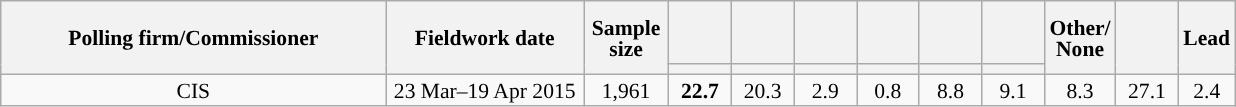<table class="wikitable collapsible collapsed" style="text-align:center; font-size:90%; line-height:14px;">
<tr style="height:42px;">
<th style="width:250px;" rowspan="2">Polling firm/Commissioner</th>
<th style="width:125px;" rowspan="2">Fieldwork date</th>
<th style="width:50px;" rowspan="2">Sample size</th>
<th style="width:35px;"></th>
<th style="width:35px;"></th>
<th style="width:35px;"></th>
<th style="width:35px;"></th>
<th style="width:35px;"></th>
<th style="width:35px;"></th>
<th style="width:35px;" rowspan="2">Other/<br>None</th>
<th style="width:35px;" rowspan="2"></th>
<th style="width:30px;" rowspan="2">Lead</th>
</tr>
<tr>
<th style="color:inherit;background:"></th>
<th style="color:inherit;background:"></th>
<th style="color:inherit;background:"></th>
<th style="color:inherit;background:"></th>
<th style="color:inherit;background:"></th>
<th style="color:inherit;background:"></th>
</tr>
<tr>
<td>CIS</td>
<td>23 Mar–19 Apr 2015</td>
<td>1,961</td>
<td><strong>22.7</strong></td>
<td>20.3</td>
<td>2.9</td>
<td>0.8</td>
<td>8.8</td>
<td>9.1</td>
<td>8.3</td>
<td>27.1</td>
<td style="background:">2.4</td>
</tr>
</table>
